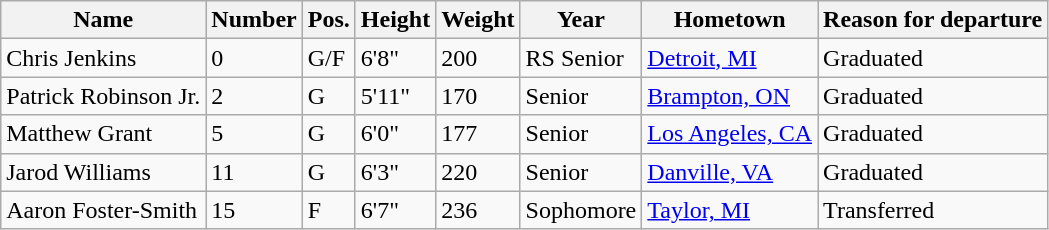<table class="wikitable sortable" border="1">
<tr>
<th>Name</th>
<th>Number</th>
<th>Pos.</th>
<th>Height</th>
<th>Weight</th>
<th>Year</th>
<th>Hometown</th>
<th class="unsortable">Reason for departure</th>
</tr>
<tr>
<td>Chris Jenkins</td>
<td>0</td>
<td>G/F</td>
<td>6'8"</td>
<td>200</td>
<td>RS Senior</td>
<td><a href='#'>Detroit, MI</a></td>
<td>Graduated</td>
</tr>
<tr>
<td>Patrick Robinson Jr.</td>
<td>2</td>
<td>G</td>
<td>5'11"</td>
<td>170</td>
<td>Senior</td>
<td><a href='#'>Brampton, ON</a></td>
<td>Graduated</td>
</tr>
<tr>
<td>Matthew Grant</td>
<td>5</td>
<td>G</td>
<td>6'0"</td>
<td>177</td>
<td>Senior</td>
<td><a href='#'>Los Angeles, CA</a></td>
<td>Graduated</td>
</tr>
<tr>
<td>Jarod Williams</td>
<td>11</td>
<td>G</td>
<td>6'3"</td>
<td>220</td>
<td>Senior</td>
<td><a href='#'>Danville, VA</a></td>
<td>Graduated</td>
</tr>
<tr>
<td>Aaron Foster-Smith</td>
<td>15</td>
<td>F</td>
<td>6'7"</td>
<td>236</td>
<td>Sophomore</td>
<td><a href='#'>Taylor, MI</a></td>
<td>Transferred</td>
</tr>
</table>
